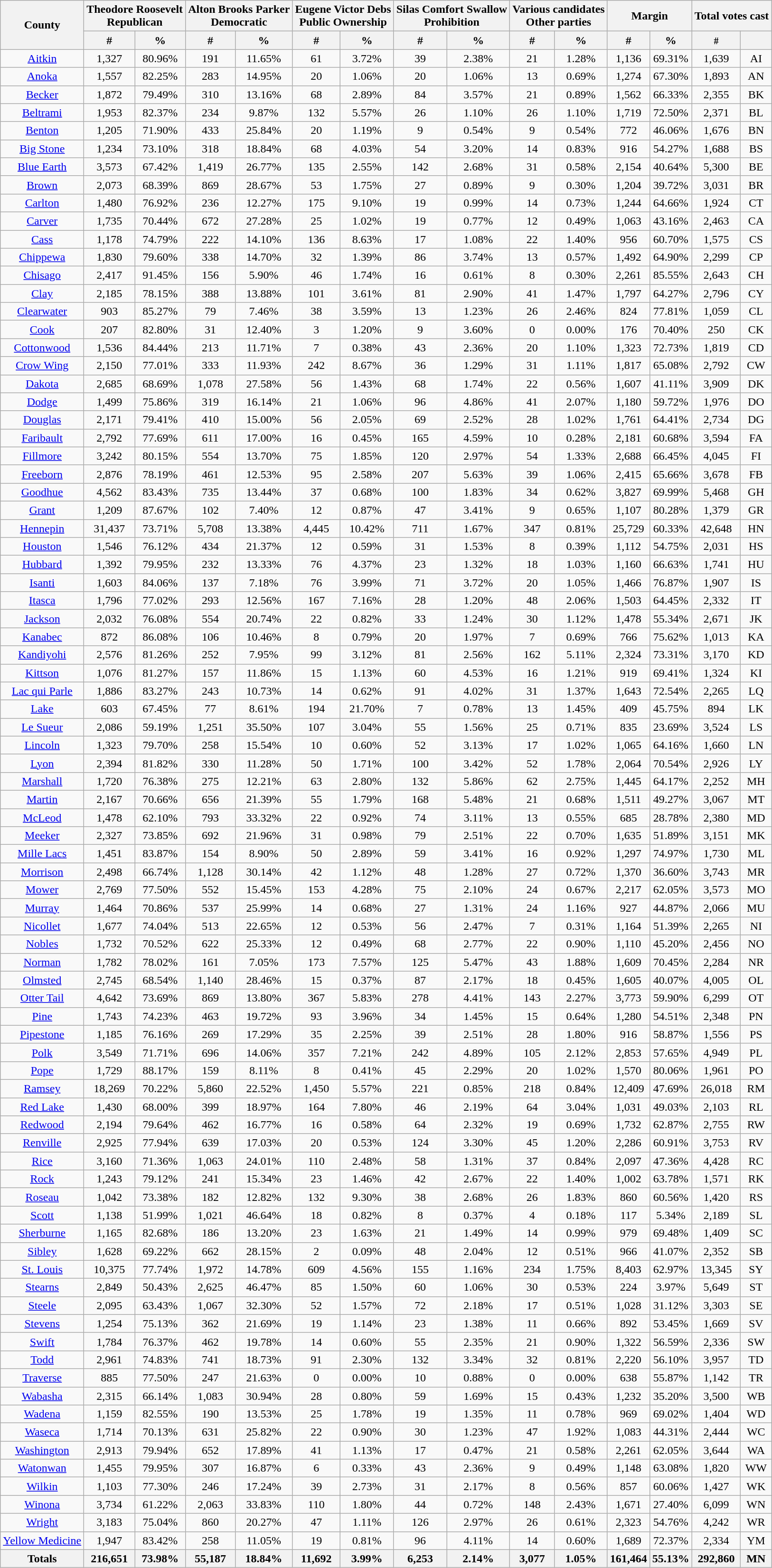<table class="wikitable sortable" style="text-align:center">
<tr>
<th rowspan=2>County</th>
<th colspan="2">Theodore Roosevelt<br>Republican</th>
<th colspan="2">Alton Brooks Parker<br>Democratic</th>
<th colspan="2">Eugene Victor Debs<br>Public Ownership</th>
<th colspan="2">Silas Comfort Swallow<br>Prohibition</th>
<th colspan="2">Various candidates<br>Other parties</th>
<th colspan="2">Margin</th>
<th colspan="2">Total votes cast</th>
</tr>
<tr>
<th data-sort-type="number">#</th>
<th data-sort-type="number">%</th>
<th data-sort-type="number">#</th>
<th data-sort-type="number">%</th>
<th data-sort-type="number">#</th>
<th data-sort-type="number">%</th>
<th data-sort-type="number">#</th>
<th data-sort-type="number">%</th>
<th data-sort-type="number">#</th>
<th data-sort-type="number">%</th>
<th data-sort-type="number">#</th>
<th data-sort-type="number">%</th>
<th data-sort-type="number"><small>#</small></th>
<th></th>
</tr>
<tr>
<td><a href='#'>Aitkin</a></td>
<td>1,327</td>
<td>80.96%</td>
<td>191</td>
<td>11.65%</td>
<td>61</td>
<td>3.72%</td>
<td>39</td>
<td>2.38%</td>
<td>21</td>
<td>1.28%</td>
<td>1,136</td>
<td>69.31%</td>
<td>1,639</td>
<td>AI</td>
</tr>
<tr>
<td><a href='#'>Anoka</a></td>
<td>1,557</td>
<td>82.25%</td>
<td>283</td>
<td>14.95%</td>
<td>20</td>
<td>1.06%</td>
<td>20</td>
<td>1.06%</td>
<td>13</td>
<td>0.69%</td>
<td>1,274</td>
<td>67.30%</td>
<td>1,893</td>
<td>AN</td>
</tr>
<tr>
<td><a href='#'>Becker</a></td>
<td>1,872</td>
<td>79.49%</td>
<td>310</td>
<td>13.16%</td>
<td>68</td>
<td>2.89%</td>
<td>84</td>
<td>3.57%</td>
<td>21</td>
<td>0.89%</td>
<td>1,562</td>
<td>66.33%</td>
<td>2,355</td>
<td>BK</td>
</tr>
<tr>
<td><a href='#'>Beltrami</a></td>
<td>1,953</td>
<td>82.37%</td>
<td>234</td>
<td>9.87%</td>
<td>132</td>
<td>5.57%</td>
<td>26</td>
<td>1.10%</td>
<td>26</td>
<td>1.10%</td>
<td>1,719</td>
<td>72.50%</td>
<td>2,371</td>
<td>BL</td>
</tr>
<tr>
<td><a href='#'>Benton</a></td>
<td>1,205</td>
<td>71.90%</td>
<td>433</td>
<td>25.84%</td>
<td>20</td>
<td>1.19%</td>
<td>9</td>
<td>0.54%</td>
<td>9</td>
<td>0.54%</td>
<td>772</td>
<td>46.06%</td>
<td>1,676</td>
<td>BN</td>
</tr>
<tr>
<td><a href='#'>Big Stone</a></td>
<td>1,234</td>
<td>73.10%</td>
<td>318</td>
<td>18.84%</td>
<td>68</td>
<td>4.03%</td>
<td>54</td>
<td>3.20%</td>
<td>14</td>
<td>0.83%</td>
<td>916</td>
<td>54.27%</td>
<td>1,688</td>
<td>BS</td>
</tr>
<tr>
<td><a href='#'>Blue Earth</a></td>
<td>3,573</td>
<td>67.42%</td>
<td>1,419</td>
<td>26.77%</td>
<td>135</td>
<td>2.55%</td>
<td>142</td>
<td>2.68%</td>
<td>31</td>
<td>0.58%</td>
<td>2,154</td>
<td>40.64%</td>
<td>5,300</td>
<td>BE</td>
</tr>
<tr>
<td><a href='#'>Brown</a></td>
<td>2,073</td>
<td>68.39%</td>
<td>869</td>
<td>28.67%</td>
<td>53</td>
<td>1.75%</td>
<td>27</td>
<td>0.89%</td>
<td>9</td>
<td>0.30%</td>
<td>1,204</td>
<td>39.72%</td>
<td>3,031</td>
<td>BR</td>
</tr>
<tr>
<td><a href='#'>Carlton</a></td>
<td>1,480</td>
<td>76.92%</td>
<td>236</td>
<td>12.27%</td>
<td>175</td>
<td>9.10%</td>
<td>19</td>
<td>0.99%</td>
<td>14</td>
<td>0.73%</td>
<td>1,244</td>
<td>64.66%</td>
<td>1,924</td>
<td>CT</td>
</tr>
<tr>
<td><a href='#'>Carver</a></td>
<td>1,735</td>
<td>70.44%</td>
<td>672</td>
<td>27.28%</td>
<td>25</td>
<td>1.02%</td>
<td>19</td>
<td>0.77%</td>
<td>12</td>
<td>0.49%</td>
<td>1,063</td>
<td>43.16%</td>
<td>2,463</td>
<td>CA</td>
</tr>
<tr>
<td><a href='#'>Cass</a></td>
<td>1,178</td>
<td>74.79%</td>
<td>222</td>
<td>14.10%</td>
<td>136</td>
<td>8.63%</td>
<td>17</td>
<td>1.08%</td>
<td>22</td>
<td>1.40%</td>
<td>956</td>
<td>60.70%</td>
<td>1,575</td>
<td>CS</td>
</tr>
<tr>
<td><a href='#'>Chippewa</a></td>
<td>1,830</td>
<td>79.60%</td>
<td>338</td>
<td>14.70%</td>
<td>32</td>
<td>1.39%</td>
<td>86</td>
<td>3.74%</td>
<td>13</td>
<td>0.57%</td>
<td>1,492</td>
<td>64.90%</td>
<td>2,299</td>
<td>CP</td>
</tr>
<tr>
<td><a href='#'>Chisago</a></td>
<td>2,417</td>
<td>91.45%</td>
<td>156</td>
<td>5.90%</td>
<td>46</td>
<td>1.74%</td>
<td>16</td>
<td>0.61%</td>
<td>8</td>
<td>0.30%</td>
<td>2,261</td>
<td>85.55%</td>
<td>2,643</td>
<td>CH</td>
</tr>
<tr>
<td><a href='#'>Clay</a></td>
<td>2,185</td>
<td>78.15%</td>
<td>388</td>
<td>13.88%</td>
<td>101</td>
<td>3.61%</td>
<td>81</td>
<td>2.90%</td>
<td>41</td>
<td>1.47%</td>
<td>1,797</td>
<td>64.27%</td>
<td>2,796</td>
<td>CY</td>
</tr>
<tr>
<td><a href='#'>Clearwater</a></td>
<td>903</td>
<td>85.27%</td>
<td>79</td>
<td>7.46%</td>
<td>38</td>
<td>3.59%</td>
<td>13</td>
<td>1.23%</td>
<td>26</td>
<td>2.46%</td>
<td>824</td>
<td>77.81%</td>
<td>1,059</td>
<td>CL</td>
</tr>
<tr>
<td><a href='#'>Cook</a></td>
<td>207</td>
<td>82.80%</td>
<td>31</td>
<td>12.40%</td>
<td>3</td>
<td>1.20%</td>
<td>9</td>
<td>3.60%</td>
<td>0</td>
<td>0.00%</td>
<td>176</td>
<td>70.40%</td>
<td>250</td>
<td>CK</td>
</tr>
<tr>
<td><a href='#'>Cottonwood</a></td>
<td>1,536</td>
<td>84.44%</td>
<td>213</td>
<td>11.71%</td>
<td>7</td>
<td>0.38%</td>
<td>43</td>
<td>2.36%</td>
<td>20</td>
<td>1.10%</td>
<td>1,323</td>
<td>72.73%</td>
<td>1,819</td>
<td>CD</td>
</tr>
<tr>
<td><a href='#'>Crow Wing</a></td>
<td>2,150</td>
<td>77.01%</td>
<td>333</td>
<td>11.93%</td>
<td>242</td>
<td>8.67%</td>
<td>36</td>
<td>1.29%</td>
<td>31</td>
<td>1.11%</td>
<td>1,817</td>
<td>65.08%</td>
<td>2,792</td>
<td>CW</td>
</tr>
<tr>
<td><a href='#'>Dakota</a></td>
<td>2,685</td>
<td>68.69%</td>
<td>1,078</td>
<td>27.58%</td>
<td>56</td>
<td>1.43%</td>
<td>68</td>
<td>1.74%</td>
<td>22</td>
<td>0.56%</td>
<td>1,607</td>
<td>41.11%</td>
<td>3,909</td>
<td>DK</td>
</tr>
<tr>
<td><a href='#'>Dodge</a></td>
<td>1,499</td>
<td>75.86%</td>
<td>319</td>
<td>16.14%</td>
<td>21</td>
<td>1.06%</td>
<td>96</td>
<td>4.86%</td>
<td>41</td>
<td>2.07%</td>
<td>1,180</td>
<td>59.72%</td>
<td>1,976</td>
<td>DO</td>
</tr>
<tr>
<td><a href='#'>Douglas</a></td>
<td>2,171</td>
<td>79.41%</td>
<td>410</td>
<td>15.00%</td>
<td>56</td>
<td>2.05%</td>
<td>69</td>
<td>2.52%</td>
<td>28</td>
<td>1.02%</td>
<td>1,761</td>
<td>64.41%</td>
<td>2,734</td>
<td>DG</td>
</tr>
<tr>
<td><a href='#'>Faribault</a></td>
<td>2,792</td>
<td>77.69%</td>
<td>611</td>
<td>17.00%</td>
<td>16</td>
<td>0.45%</td>
<td>165</td>
<td>4.59%</td>
<td>10</td>
<td>0.28%</td>
<td>2,181</td>
<td>60.68%</td>
<td>3,594</td>
<td>FA</td>
</tr>
<tr>
<td><a href='#'>Fillmore</a></td>
<td>3,242</td>
<td>80.15%</td>
<td>554</td>
<td>13.70%</td>
<td>75</td>
<td>1.85%</td>
<td>120</td>
<td>2.97%</td>
<td>54</td>
<td>1.33%</td>
<td>2,688</td>
<td>66.45%</td>
<td>4,045</td>
<td>FI</td>
</tr>
<tr>
<td><a href='#'>Freeborn</a></td>
<td>2,876</td>
<td>78.19%</td>
<td>461</td>
<td>12.53%</td>
<td>95</td>
<td>2.58%</td>
<td>207</td>
<td>5.63%</td>
<td>39</td>
<td>1.06%</td>
<td>2,415</td>
<td>65.66%</td>
<td>3,678</td>
<td>FB</td>
</tr>
<tr>
<td><a href='#'>Goodhue</a></td>
<td>4,562</td>
<td>83.43%</td>
<td>735</td>
<td>13.44%</td>
<td>37</td>
<td>0.68%</td>
<td>100</td>
<td>1.83%</td>
<td>34</td>
<td>0.62%</td>
<td>3,827</td>
<td>69.99%</td>
<td>5,468</td>
<td>GH</td>
</tr>
<tr>
<td><a href='#'>Grant</a></td>
<td>1,209</td>
<td>87.67%</td>
<td>102</td>
<td>7.40%</td>
<td>12</td>
<td>0.87%</td>
<td>47</td>
<td>3.41%</td>
<td>9</td>
<td>0.65%</td>
<td>1,107</td>
<td>80.28%</td>
<td>1,379</td>
<td>GR</td>
</tr>
<tr>
<td><a href='#'>Hennepin</a></td>
<td>31,437</td>
<td>73.71%</td>
<td>5,708</td>
<td>13.38%</td>
<td>4,445</td>
<td>10.42%</td>
<td>711</td>
<td>1.67%</td>
<td>347</td>
<td>0.81%</td>
<td>25,729</td>
<td>60.33%</td>
<td>42,648</td>
<td>HN</td>
</tr>
<tr>
<td><a href='#'>Houston</a></td>
<td>1,546</td>
<td>76.12%</td>
<td>434</td>
<td>21.37%</td>
<td>12</td>
<td>0.59%</td>
<td>31</td>
<td>1.53%</td>
<td>8</td>
<td>0.39%</td>
<td>1,112</td>
<td>54.75%</td>
<td>2,031</td>
<td>HS</td>
</tr>
<tr>
<td><a href='#'>Hubbard</a></td>
<td>1,392</td>
<td>79.95%</td>
<td>232</td>
<td>13.33%</td>
<td>76</td>
<td>4.37%</td>
<td>23</td>
<td>1.32%</td>
<td>18</td>
<td>1.03%</td>
<td>1,160</td>
<td>66.63%</td>
<td>1,741</td>
<td>HU</td>
</tr>
<tr>
<td><a href='#'>Isanti</a></td>
<td>1,603</td>
<td>84.06%</td>
<td>137</td>
<td>7.18%</td>
<td>76</td>
<td>3.99%</td>
<td>71</td>
<td>3.72%</td>
<td>20</td>
<td>1.05%</td>
<td>1,466</td>
<td>76.87%</td>
<td>1,907</td>
<td>IS</td>
</tr>
<tr>
<td><a href='#'>Itasca</a></td>
<td>1,796</td>
<td>77.02%</td>
<td>293</td>
<td>12.56%</td>
<td>167</td>
<td>7.16%</td>
<td>28</td>
<td>1.20%</td>
<td>48</td>
<td>2.06%</td>
<td>1,503</td>
<td>64.45%</td>
<td>2,332</td>
<td>IT</td>
</tr>
<tr>
<td><a href='#'>Jackson</a></td>
<td>2,032</td>
<td>76.08%</td>
<td>554</td>
<td>20.74%</td>
<td>22</td>
<td>0.82%</td>
<td>33</td>
<td>1.24%</td>
<td>30</td>
<td>1.12%</td>
<td>1,478</td>
<td>55.34%</td>
<td>2,671</td>
<td>JK</td>
</tr>
<tr>
<td><a href='#'>Kanabec</a></td>
<td>872</td>
<td>86.08%</td>
<td>106</td>
<td>10.46%</td>
<td>8</td>
<td>0.79%</td>
<td>20</td>
<td>1.97%</td>
<td>7</td>
<td>0.69%</td>
<td>766</td>
<td>75.62%</td>
<td>1,013</td>
<td>KA</td>
</tr>
<tr>
<td><a href='#'>Kandiyohi</a></td>
<td>2,576</td>
<td>81.26%</td>
<td>252</td>
<td>7.95%</td>
<td>99</td>
<td>3.12%</td>
<td>81</td>
<td>2.56%</td>
<td>162</td>
<td>5.11%</td>
<td>2,324</td>
<td>73.31%</td>
<td>3,170</td>
<td>KD</td>
</tr>
<tr>
<td><a href='#'>Kittson</a></td>
<td>1,076</td>
<td>81.27%</td>
<td>157</td>
<td>11.86%</td>
<td>15</td>
<td>1.13%</td>
<td>60</td>
<td>4.53%</td>
<td>16</td>
<td>1.21%</td>
<td>919</td>
<td>69.41%</td>
<td>1,324</td>
<td>KI</td>
</tr>
<tr>
<td><a href='#'>Lac qui Parle</a></td>
<td>1,886</td>
<td>83.27%</td>
<td>243</td>
<td>10.73%</td>
<td>14</td>
<td>0.62%</td>
<td>91</td>
<td>4.02%</td>
<td>31</td>
<td>1.37%</td>
<td>1,643</td>
<td>72.54%</td>
<td>2,265</td>
<td>LQ</td>
</tr>
<tr>
<td><a href='#'>Lake</a></td>
<td>603</td>
<td>67.45%</td>
<td>77</td>
<td>8.61%</td>
<td>194</td>
<td>21.70%</td>
<td>7</td>
<td>0.78%</td>
<td>13</td>
<td>1.45%</td>
<td>409</td>
<td>45.75%</td>
<td>894</td>
<td>LK</td>
</tr>
<tr>
<td><a href='#'>Le Sueur</a></td>
<td>2,086</td>
<td>59.19%</td>
<td>1,251</td>
<td>35.50%</td>
<td>107</td>
<td>3.04%</td>
<td>55</td>
<td>1.56%</td>
<td>25</td>
<td>0.71%</td>
<td>835</td>
<td>23.69%</td>
<td>3,524</td>
<td>LS</td>
</tr>
<tr>
<td><a href='#'>Lincoln</a></td>
<td>1,323</td>
<td>79.70%</td>
<td>258</td>
<td>15.54%</td>
<td>10</td>
<td>0.60%</td>
<td>52</td>
<td>3.13%</td>
<td>17</td>
<td>1.02%</td>
<td>1,065</td>
<td>64.16%</td>
<td>1,660</td>
<td>LN</td>
</tr>
<tr>
<td><a href='#'>Lyon</a></td>
<td>2,394</td>
<td>81.82%</td>
<td>330</td>
<td>11.28%</td>
<td>50</td>
<td>1.71%</td>
<td>100</td>
<td>3.42%</td>
<td>52</td>
<td>1.78%</td>
<td>2,064</td>
<td>70.54%</td>
<td>2,926</td>
<td>LY</td>
</tr>
<tr>
<td><a href='#'>Marshall</a></td>
<td>1,720</td>
<td>76.38%</td>
<td>275</td>
<td>12.21%</td>
<td>63</td>
<td>2.80%</td>
<td>132</td>
<td>5.86%</td>
<td>62</td>
<td>2.75%</td>
<td>1,445</td>
<td>64.17%</td>
<td>2,252</td>
<td>MH</td>
</tr>
<tr>
<td><a href='#'>Martin</a></td>
<td>2,167</td>
<td>70.66%</td>
<td>656</td>
<td>21.39%</td>
<td>55</td>
<td>1.79%</td>
<td>168</td>
<td>5.48%</td>
<td>21</td>
<td>0.68%</td>
<td>1,511</td>
<td>49.27%</td>
<td>3,067</td>
<td>MT</td>
</tr>
<tr>
<td><a href='#'>McLeod</a></td>
<td>1,478</td>
<td>62.10%</td>
<td>793</td>
<td>33.32%</td>
<td>22</td>
<td>0.92%</td>
<td>74</td>
<td>3.11%</td>
<td>13</td>
<td>0.55%</td>
<td>685</td>
<td>28.78%</td>
<td>2,380</td>
<td>MD</td>
</tr>
<tr>
<td><a href='#'>Meeker</a></td>
<td>2,327</td>
<td>73.85%</td>
<td>692</td>
<td>21.96%</td>
<td>31</td>
<td>0.98%</td>
<td>79</td>
<td>2.51%</td>
<td>22</td>
<td>0.70%</td>
<td>1,635</td>
<td>51.89%</td>
<td>3,151</td>
<td>MK</td>
</tr>
<tr>
<td><a href='#'>Mille Lacs</a></td>
<td>1,451</td>
<td>83.87%</td>
<td>154</td>
<td>8.90%</td>
<td>50</td>
<td>2.89%</td>
<td>59</td>
<td>3.41%</td>
<td>16</td>
<td>0.92%</td>
<td>1,297</td>
<td>74.97%</td>
<td>1,730</td>
<td>ML</td>
</tr>
<tr>
<td><a href='#'>Morrison</a></td>
<td>2,498</td>
<td>66.74%</td>
<td>1,128</td>
<td>30.14%</td>
<td>42</td>
<td>1.12%</td>
<td>48</td>
<td>1.28%</td>
<td>27</td>
<td>0.72%</td>
<td>1,370</td>
<td>36.60%</td>
<td>3,743</td>
<td>MR</td>
</tr>
<tr>
<td><a href='#'>Mower</a></td>
<td>2,769</td>
<td>77.50%</td>
<td>552</td>
<td>15.45%</td>
<td>153</td>
<td>4.28%</td>
<td>75</td>
<td>2.10%</td>
<td>24</td>
<td>0.67%</td>
<td>2,217</td>
<td>62.05%</td>
<td>3,573</td>
<td>MO</td>
</tr>
<tr>
<td><a href='#'>Murray</a></td>
<td>1,464</td>
<td>70.86%</td>
<td>537</td>
<td>25.99%</td>
<td>14</td>
<td>0.68%</td>
<td>27</td>
<td>1.31%</td>
<td>24</td>
<td>1.16%</td>
<td>927</td>
<td>44.87%</td>
<td>2,066</td>
<td>MU</td>
</tr>
<tr>
<td><a href='#'>Nicollet</a></td>
<td>1,677</td>
<td>74.04%</td>
<td>513</td>
<td>22.65%</td>
<td>12</td>
<td>0.53%</td>
<td>56</td>
<td>2.47%</td>
<td>7</td>
<td>0.31%</td>
<td>1,164</td>
<td>51.39%</td>
<td>2,265</td>
<td>NI</td>
</tr>
<tr>
<td><a href='#'>Nobles</a></td>
<td>1,732</td>
<td>70.52%</td>
<td>622</td>
<td>25.33%</td>
<td>12</td>
<td>0.49%</td>
<td>68</td>
<td>2.77%</td>
<td>22</td>
<td>0.90%</td>
<td>1,110</td>
<td>45.20%</td>
<td>2,456</td>
<td>NO</td>
</tr>
<tr>
<td><a href='#'>Norman</a></td>
<td>1,782</td>
<td>78.02%</td>
<td>161</td>
<td>7.05%</td>
<td>173</td>
<td>7.57%</td>
<td>125</td>
<td>5.47%</td>
<td>43</td>
<td>1.88%</td>
<td>1,609</td>
<td>70.45%</td>
<td>2,284</td>
<td>NR</td>
</tr>
<tr>
<td><a href='#'>Olmsted</a></td>
<td>2,745</td>
<td>68.54%</td>
<td>1,140</td>
<td>28.46%</td>
<td>15</td>
<td>0.37%</td>
<td>87</td>
<td>2.17%</td>
<td>18</td>
<td>0.45%</td>
<td>1,605</td>
<td>40.07%</td>
<td>4,005</td>
<td>OL</td>
</tr>
<tr>
<td><a href='#'>Otter Tail</a></td>
<td>4,642</td>
<td>73.69%</td>
<td>869</td>
<td>13.80%</td>
<td>367</td>
<td>5.83%</td>
<td>278</td>
<td>4.41%</td>
<td>143</td>
<td>2.27%</td>
<td>3,773</td>
<td>59.90%</td>
<td>6,299</td>
<td>OT</td>
</tr>
<tr>
<td><a href='#'>Pine</a></td>
<td>1,743</td>
<td>74.23%</td>
<td>463</td>
<td>19.72%</td>
<td>93</td>
<td>3.96%</td>
<td>34</td>
<td>1.45%</td>
<td>15</td>
<td>0.64%</td>
<td>1,280</td>
<td>54.51%</td>
<td>2,348</td>
<td>PN</td>
</tr>
<tr>
<td><a href='#'>Pipestone</a></td>
<td>1,185</td>
<td>76.16%</td>
<td>269</td>
<td>17.29%</td>
<td>35</td>
<td>2.25%</td>
<td>39</td>
<td>2.51%</td>
<td>28</td>
<td>1.80%</td>
<td>916</td>
<td>58.87%</td>
<td>1,556</td>
<td>PS</td>
</tr>
<tr>
<td><a href='#'>Polk</a></td>
<td>3,549</td>
<td>71.71%</td>
<td>696</td>
<td>14.06%</td>
<td>357</td>
<td>7.21%</td>
<td>242</td>
<td>4.89%</td>
<td>105</td>
<td>2.12%</td>
<td>2,853</td>
<td>57.65%</td>
<td>4,949</td>
<td>PL</td>
</tr>
<tr>
<td><a href='#'>Pope</a></td>
<td>1,729</td>
<td>88.17%</td>
<td>159</td>
<td>8.11%</td>
<td>8</td>
<td>0.41%</td>
<td>45</td>
<td>2.29%</td>
<td>20</td>
<td>1.02%</td>
<td>1,570</td>
<td>80.06%</td>
<td>1,961</td>
<td>PO</td>
</tr>
<tr>
<td><a href='#'>Ramsey</a></td>
<td>18,269</td>
<td>70.22%</td>
<td>5,860</td>
<td>22.52%</td>
<td>1,450</td>
<td>5.57%</td>
<td>221</td>
<td>0.85%</td>
<td>218</td>
<td>0.84%</td>
<td>12,409</td>
<td>47.69%</td>
<td>26,018</td>
<td>RM</td>
</tr>
<tr>
<td><a href='#'>Red Lake</a></td>
<td>1,430</td>
<td>68.00%</td>
<td>399</td>
<td>18.97%</td>
<td>164</td>
<td>7.80%</td>
<td>46</td>
<td>2.19%</td>
<td>64</td>
<td>3.04%</td>
<td>1,031</td>
<td>49.03%</td>
<td>2,103</td>
<td>RL</td>
</tr>
<tr>
<td><a href='#'>Redwood</a></td>
<td>2,194</td>
<td>79.64%</td>
<td>462</td>
<td>16.77%</td>
<td>16</td>
<td>0.58%</td>
<td>64</td>
<td>2.32%</td>
<td>19</td>
<td>0.69%</td>
<td>1,732</td>
<td>62.87%</td>
<td>2,755</td>
<td>RW</td>
</tr>
<tr>
<td><a href='#'>Renville</a></td>
<td>2,925</td>
<td>77.94%</td>
<td>639</td>
<td>17.03%</td>
<td>20</td>
<td>0.53%</td>
<td>124</td>
<td>3.30%</td>
<td>45</td>
<td>1.20%</td>
<td>2,286</td>
<td>60.91%</td>
<td>3,753</td>
<td>RV</td>
</tr>
<tr>
<td><a href='#'>Rice</a></td>
<td>3,160</td>
<td>71.36%</td>
<td>1,063</td>
<td>24.01%</td>
<td>110</td>
<td>2.48%</td>
<td>58</td>
<td>1.31%</td>
<td>37</td>
<td>0.84%</td>
<td>2,097</td>
<td>47.36%</td>
<td>4,428</td>
<td>RC</td>
</tr>
<tr>
<td><a href='#'>Rock</a></td>
<td>1,243</td>
<td>79.12%</td>
<td>241</td>
<td>15.34%</td>
<td>23</td>
<td>1.46%</td>
<td>42</td>
<td>2.67%</td>
<td>22</td>
<td>1.40%</td>
<td>1,002</td>
<td>63.78%</td>
<td>1,571</td>
<td>RK</td>
</tr>
<tr>
<td><a href='#'>Roseau</a></td>
<td>1,042</td>
<td>73.38%</td>
<td>182</td>
<td>12.82%</td>
<td>132</td>
<td>9.30%</td>
<td>38</td>
<td>2.68%</td>
<td>26</td>
<td>1.83%</td>
<td>860</td>
<td>60.56%</td>
<td>1,420</td>
<td>RS</td>
</tr>
<tr>
<td><a href='#'>Scott</a></td>
<td>1,138</td>
<td>51.99%</td>
<td>1,021</td>
<td>46.64%</td>
<td>18</td>
<td>0.82%</td>
<td>8</td>
<td>0.37%</td>
<td>4</td>
<td>0.18%</td>
<td>117</td>
<td>5.34%</td>
<td>2,189</td>
<td>SL</td>
</tr>
<tr>
<td><a href='#'>Sherburne</a></td>
<td>1,165</td>
<td>82.68%</td>
<td>186</td>
<td>13.20%</td>
<td>23</td>
<td>1.63%</td>
<td>21</td>
<td>1.49%</td>
<td>14</td>
<td>0.99%</td>
<td>979</td>
<td>69.48%</td>
<td>1,409</td>
<td>SC</td>
</tr>
<tr>
<td><a href='#'>Sibley</a></td>
<td>1,628</td>
<td>69.22%</td>
<td>662</td>
<td>28.15%</td>
<td>2</td>
<td>0.09%</td>
<td>48</td>
<td>2.04%</td>
<td>12</td>
<td>0.51%</td>
<td>966</td>
<td>41.07%</td>
<td>2,352</td>
<td>SB</td>
</tr>
<tr>
<td><a href='#'>St. Louis</a></td>
<td>10,375</td>
<td>77.74%</td>
<td>1,972</td>
<td>14.78%</td>
<td>609</td>
<td>4.56%</td>
<td>155</td>
<td>1.16%</td>
<td>234</td>
<td>1.75%</td>
<td>8,403</td>
<td>62.97%</td>
<td>13,345</td>
<td>SY</td>
</tr>
<tr>
<td><a href='#'>Stearns</a></td>
<td>2,849</td>
<td>50.43%</td>
<td>2,625</td>
<td>46.47%</td>
<td>85</td>
<td>1.50%</td>
<td>60</td>
<td>1.06%</td>
<td>30</td>
<td>0.53%</td>
<td>224</td>
<td>3.97%</td>
<td>5,649</td>
<td>ST</td>
</tr>
<tr>
<td><a href='#'>Steele</a></td>
<td>2,095</td>
<td>63.43%</td>
<td>1,067</td>
<td>32.30%</td>
<td>52</td>
<td>1.57%</td>
<td>72</td>
<td>2.18%</td>
<td>17</td>
<td>0.51%</td>
<td>1,028</td>
<td>31.12%</td>
<td>3,303</td>
<td>SE</td>
</tr>
<tr>
<td><a href='#'>Stevens</a></td>
<td>1,254</td>
<td>75.13%</td>
<td>362</td>
<td>21.69%</td>
<td>19</td>
<td>1.14%</td>
<td>23</td>
<td>1.38%</td>
<td>11</td>
<td>0.66%</td>
<td>892</td>
<td>53.45%</td>
<td>1,669</td>
<td>SV</td>
</tr>
<tr>
<td><a href='#'>Swift</a></td>
<td>1,784</td>
<td>76.37%</td>
<td>462</td>
<td>19.78%</td>
<td>14</td>
<td>0.60%</td>
<td>55</td>
<td>2.35%</td>
<td>21</td>
<td>0.90%</td>
<td>1,322</td>
<td>56.59%</td>
<td>2,336</td>
<td>SW</td>
</tr>
<tr>
<td><a href='#'>Todd</a></td>
<td>2,961</td>
<td>74.83%</td>
<td>741</td>
<td>18.73%</td>
<td>91</td>
<td>2.30%</td>
<td>132</td>
<td>3.34%</td>
<td>32</td>
<td>0.81%</td>
<td>2,220</td>
<td>56.10%</td>
<td>3,957</td>
<td>TD</td>
</tr>
<tr>
<td><a href='#'>Traverse</a></td>
<td>885</td>
<td>77.50%</td>
<td>247</td>
<td>21.63%</td>
<td>0</td>
<td>0.00%</td>
<td>10</td>
<td>0.88%</td>
<td>0</td>
<td>0.00%</td>
<td>638</td>
<td>55.87%</td>
<td>1,142</td>
<td>TR</td>
</tr>
<tr>
<td><a href='#'>Wabasha</a></td>
<td>2,315</td>
<td>66.14%</td>
<td>1,083</td>
<td>30.94%</td>
<td>28</td>
<td>0.80%</td>
<td>59</td>
<td>1.69%</td>
<td>15</td>
<td>0.43%</td>
<td>1,232</td>
<td>35.20%</td>
<td>3,500</td>
<td>WB</td>
</tr>
<tr>
<td><a href='#'>Wadena</a></td>
<td>1,159</td>
<td>82.55%</td>
<td>190</td>
<td>13.53%</td>
<td>25</td>
<td>1.78%</td>
<td>19</td>
<td>1.35%</td>
<td>11</td>
<td>0.78%</td>
<td>969</td>
<td>69.02%</td>
<td>1,404</td>
<td>WD</td>
</tr>
<tr>
<td><a href='#'>Waseca</a></td>
<td>1,714</td>
<td>70.13%</td>
<td>631</td>
<td>25.82%</td>
<td>22</td>
<td>0.90%</td>
<td>30</td>
<td>1.23%</td>
<td>47</td>
<td>1.92%</td>
<td>1,083</td>
<td>44.31%</td>
<td>2,444</td>
<td>WC</td>
</tr>
<tr>
<td><a href='#'>Washington</a></td>
<td>2,913</td>
<td>79.94%</td>
<td>652</td>
<td>17.89%</td>
<td>41</td>
<td>1.13%</td>
<td>17</td>
<td>0.47%</td>
<td>21</td>
<td>0.58%</td>
<td>2,261</td>
<td>62.05%</td>
<td>3,644</td>
<td>WA</td>
</tr>
<tr>
<td><a href='#'>Watonwan</a></td>
<td>1,455</td>
<td>79.95%</td>
<td>307</td>
<td>16.87%</td>
<td>6</td>
<td>0.33%</td>
<td>43</td>
<td>2.36%</td>
<td>9</td>
<td>0.49%</td>
<td>1,148</td>
<td>63.08%</td>
<td>1,820</td>
<td>WW</td>
</tr>
<tr>
<td><a href='#'>Wilkin</a></td>
<td>1,103</td>
<td>77.30%</td>
<td>246</td>
<td>17.24%</td>
<td>39</td>
<td>2.73%</td>
<td>31</td>
<td>2.17%</td>
<td>8</td>
<td>0.56%</td>
<td>857</td>
<td>60.06%</td>
<td>1,427</td>
<td>WK</td>
</tr>
<tr>
<td><a href='#'>Winona</a></td>
<td>3,734</td>
<td>61.22%</td>
<td>2,063</td>
<td>33.83%</td>
<td>110</td>
<td>1.80%</td>
<td>44</td>
<td>0.72%</td>
<td>148</td>
<td>2.43%</td>
<td>1,671</td>
<td>27.40%</td>
<td>6,099</td>
<td>WN</td>
</tr>
<tr>
<td><a href='#'>Wright</a></td>
<td>3,183</td>
<td>75.04%</td>
<td>860</td>
<td>20.27%</td>
<td>47</td>
<td>1.11%</td>
<td>126</td>
<td>2.97%</td>
<td>26</td>
<td>0.61%</td>
<td>2,323</td>
<td>54.76%</td>
<td>4,242</td>
<td>WR</td>
</tr>
<tr>
<td><a href='#'>Yellow Medicine</a></td>
<td>1,947</td>
<td>83.42%</td>
<td>258</td>
<td>11.05%</td>
<td>19</td>
<td>0.81%</td>
<td>96</td>
<td>4.11%</td>
<td>14</td>
<td>0.60%</td>
<td>1,689</td>
<td>72.37%</td>
<td>2,334</td>
<td>YM</td>
</tr>
<tr>
<th>Totals</th>
<th>216,651</th>
<th>73.98%</th>
<th>55,187</th>
<th>18.84%</th>
<th>11,692</th>
<th>3.99%</th>
<th>6,253</th>
<th>2.14%</th>
<th>3,077</th>
<th>1.05%</th>
<th>161,464</th>
<th>55.13%</th>
<th>292,860</th>
<th>MN</th>
</tr>
</table>
